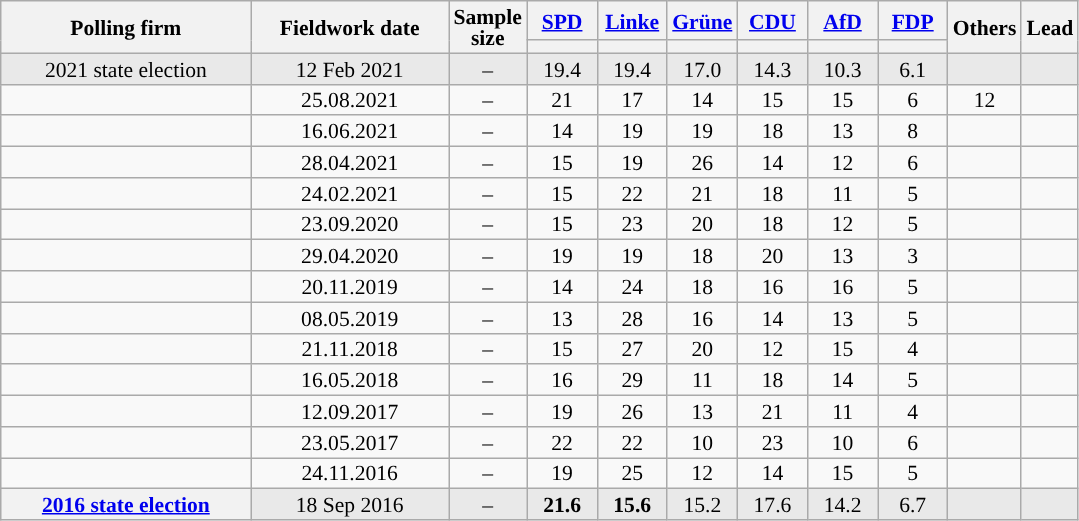<table class="wikitable sortable" style="text-align:center;font-size:90%;line-height:14px;">
<tr>
<th rowspan="2" style="width:160px;">Polling firm</th>
<th rowspan="2" style="width:125px;">Fieldwork date</th>
<th rowspan="2" style="width:35px;">Sample<br>size</th>
<th class="unsortable" style="width:40px;"><a href='#'>SPD</a></th>
<th class="unsortable" style="width:40px;"><a href='#'>Linke</a></th>
<th class="unsortable" style="width:40px;"><a href='#'>Grüne</a></th>
<th class="unsortable" style="width:40px;"><a href='#'>CDU</a></th>
<th class="unsortable" style="width:40px;"><a href='#'>AfD</a></th>
<th class="unsortable" style="width:40px;"><a href='#'>FDP</a></th>
<th rowspan="2" class="unsortable" style="width:40px;">Others</th>
<th rowspan="2" style="width:30px;">Lead</th>
</tr>
<tr>
<th style="background:"></th>
<th style="background:"></th>
<th style="background:"></th>
<th style="background:"></th>
<th style="background:"></th>
<th style="background:"></th>
</tr>
<tr style="background:#E9E9E9;">
<td>2021 state election</td>
<td>12 Feb 2021</td>
<td>–</td>
<td>19.4</td>
<td>19.4</td>
<td>17.0</td>
<td>14.3</td>
<td>10.3</td>
<td>6.1</td>
<td></td>
<td></td>
</tr>
<tr>
<td></td>
<td data-sort-value="2023-02-02">25.08.2021</td>
<td>–</td>
<td>21</td>
<td>17</td>
<td>14</td>
<td>15</td>
<td>15</td>
<td>6</td>
<td>12</td>
<td style="background:"></td>
</tr>
<tr>
<td></td>
<td data-sort-value="2023-02-02">16.06.2021</td>
<td>–</td>
<td>14</td>
<td>19</td>
<td>19</td>
<td>18</td>
<td>13</td>
<td>8</td>
<td></td>
<td style="background:"></td>
</tr>
<tr>
<td></td>
<td data-sort-value="2023-02-02">28.04.2021</td>
<td>–</td>
<td>15</td>
<td>19</td>
<td>26</td>
<td>14</td>
<td>12</td>
<td>6</td>
<td></td>
<td style="background:"></td>
</tr>
<tr>
<td></td>
<td data-sort-value="2023-02-02">24.02.2021</td>
<td>–</td>
<td>15</td>
<td>22</td>
<td>21</td>
<td>18</td>
<td>11</td>
<td>5</td>
<td></td>
<td style="background:"></td>
</tr>
<tr>
<td></td>
<td data-sort-value="2023-02-02">23.09.2020</td>
<td>–</td>
<td>15</td>
<td>23</td>
<td>20</td>
<td>18</td>
<td>12</td>
<td>5</td>
<td></td>
<td style="background:"></td>
</tr>
<tr>
<td></td>
<td data-sort-value="2023-02-02">29.04.2020</td>
<td>–</td>
<td>19</td>
<td>19</td>
<td>18</td>
<td>20</td>
<td>13</td>
<td>3</td>
<td></td>
<td style="background:"></td>
</tr>
<tr>
<td></td>
<td data-sort-value="2023-02-02">20.11.2019</td>
<td>–</td>
<td>14</td>
<td>24</td>
<td>18</td>
<td>16</td>
<td>16</td>
<td>5</td>
<td></td>
<td style="background:"></td>
</tr>
<tr>
<td></td>
<td data-sort-value="2023-02-02">08.05.2019</td>
<td>–</td>
<td>13</td>
<td>28</td>
<td>16</td>
<td>14</td>
<td>13</td>
<td>5</td>
<td></td>
<td style="background:"></td>
</tr>
<tr>
<td></td>
<td data-sort-value="2023-02-02">21.11.2018</td>
<td>–</td>
<td>15</td>
<td>27</td>
<td>20</td>
<td>12</td>
<td>15</td>
<td>4</td>
<td></td>
<td style="background:"></td>
</tr>
<tr>
<td></td>
<td data-sort-value="2023-02-02">16.05.2018</td>
<td>–</td>
<td>16</td>
<td>29</td>
<td>11</td>
<td>18</td>
<td>14</td>
<td>5</td>
<td></td>
<td style="background:"></td>
</tr>
<tr>
<td></td>
<td data-sort-value="2023-02-02">12.09.2017</td>
<td>–</td>
<td>19</td>
<td>26</td>
<td>13</td>
<td>21</td>
<td>11</td>
<td>4</td>
<td></td>
<td style="background:"></td>
</tr>
<tr>
<td></td>
<td data-sort-value="2023-02-02">23.05.2017</td>
<td>–</td>
<td>22</td>
<td>22</td>
<td>10</td>
<td>23</td>
<td>10</td>
<td>6</td>
<td></td>
<td style="background:"></td>
</tr>
<tr>
<td></td>
<td data-sort-value="2023-02-02">24.11.2016</td>
<td>–</td>
<td>19</td>
<td>25</td>
<td>12</td>
<td>14</td>
<td>15</td>
<td>5</td>
<td></td>
<td style="background:"></td>
</tr>
<tr style="background:#E9E9E9;">
<th><a href='#'>2016 state election</a></th>
<td>18 Sep 2016</td>
<td>–</td>
<td><strong>21.6</strong></td>
<td><strong>15.6</strong></td>
<td>15.2</td>
<td>17.6</td>
<td>14.2</td>
<td>6.7</td>
<td></td>
<td></td>
</tr>
</table>
